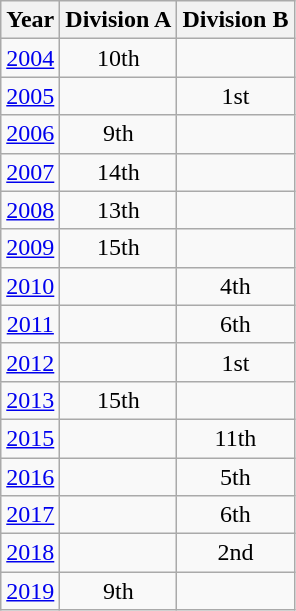<table class="wikitable" style="text-align:center">
<tr>
<th>Year</th>
<th>Division A</th>
<th>Division B</th>
</tr>
<tr>
<td><a href='#'>2004</a></td>
<td>10th</td>
<td></td>
</tr>
<tr>
<td><a href='#'>2005</a></td>
<td></td>
<td> 1st</td>
</tr>
<tr>
<td><a href='#'>2006</a></td>
<td>9th</td>
<td></td>
</tr>
<tr>
<td><a href='#'>2007</a></td>
<td>14th</td>
<td></td>
</tr>
<tr>
<td><a href='#'>2008</a></td>
<td>13th</td>
<td></td>
</tr>
<tr>
<td><a href='#'>2009</a></td>
<td>15th</td>
<td></td>
</tr>
<tr>
<td><a href='#'>2010</a></td>
<td></td>
<td>4th</td>
</tr>
<tr>
<td><a href='#'>2011</a></td>
<td></td>
<td>6th</td>
</tr>
<tr>
<td><a href='#'>2012</a></td>
<td></td>
<td> 1st</td>
</tr>
<tr>
<td><a href='#'>2013</a></td>
<td>15th</td>
<td></td>
</tr>
<tr>
<td><a href='#'>2015</a></td>
<td></td>
<td>11th</td>
</tr>
<tr>
<td><a href='#'>2016</a></td>
<td></td>
<td>5th</td>
</tr>
<tr>
<td><a href='#'>2017</a></td>
<td></td>
<td>6th</td>
</tr>
<tr>
<td><a href='#'>2018</a></td>
<td></td>
<td> 2nd</td>
</tr>
<tr>
<td><a href='#'>2019</a></td>
<td>9th</td>
<td></td>
</tr>
</table>
